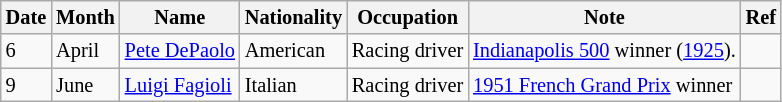<table class="wikitable" style="font-size:85%;">
<tr>
<th>Date</th>
<th>Month</th>
<th>Name</th>
<th>Nationality</th>
<th>Occupation</th>
<th>Note</th>
<th>Ref</th>
</tr>
<tr>
<td>6</td>
<td>April</td>
<td><a href='#'>Pete DePaolo</a></td>
<td>American</td>
<td>Racing driver</td>
<td><a href='#'>Indianapolis 500</a> winner (<a href='#'>1925</a>).</td>
<td></td>
</tr>
<tr>
<td>9</td>
<td>June</td>
<td><a href='#'>Luigi Fagioli</a></td>
<td>Italian</td>
<td>Racing driver</td>
<td><a href='#'>1951 French Grand Prix</a> winner</td>
<td></td>
</tr>
</table>
